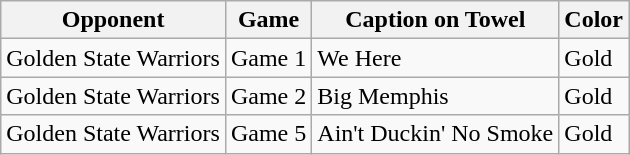<table class="wikitable">
<tr>
<th>Opponent</th>
<th>Game</th>
<th>Caption on Towel</th>
<th>Color</th>
</tr>
<tr>
<td>Golden State Warriors</td>
<td>Game 1</td>
<td>We Here</td>
<td>Gold</td>
</tr>
<tr>
<td>Golden State Warriors</td>
<td>Game 2</td>
<td>Big Memphis</td>
<td>Gold</td>
</tr>
<tr>
<td>Golden State Warriors</td>
<td>Game 5</td>
<td>Ain't Duckin' No Smoke</td>
<td>Gold</td>
</tr>
</table>
